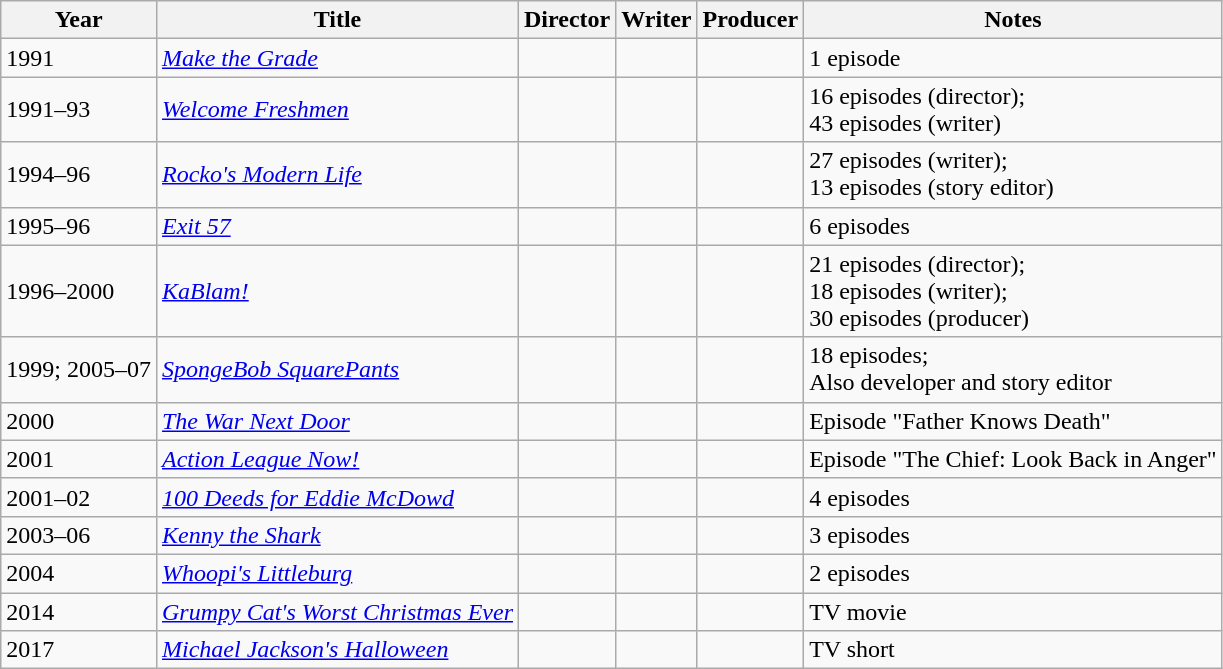<table class="wikitable" ;>
<tr style="text-align:center;">
<th>Year</th>
<th>Title</th>
<th>Director</th>
<th>Writer</th>
<th>Producer</th>
<th>Notes</th>
</tr>
<tr>
<td>1991</td>
<td><em><a href='#'>Make the Grade</a></em></td>
<td></td>
<td></td>
<td></td>
<td>1 episode</td>
</tr>
<tr>
<td>1991–93</td>
<td><em><a href='#'>Welcome Freshmen</a></em></td>
<td></td>
<td></td>
<td></td>
<td>16 episodes (director);<br> 43 episodes (writer)</td>
</tr>
<tr>
<td>1994–96</td>
<td><em><a href='#'>Rocko's Modern Life</a></em></td>
<td></td>
<td></td>
<td></td>
<td>27 episodes (writer);<br>13 episodes (story editor)</td>
</tr>
<tr>
<td>1995–96</td>
<td><em><a href='#'>Exit 57</a></em></td>
<td></td>
<td></td>
<td></td>
<td>6 episodes</td>
</tr>
<tr>
<td>1996–2000</td>
<td><em><a href='#'>KaBlam!</a></em></td>
<td></td>
<td></td>
<td></td>
<td>21 episodes (director);<br>18 episodes (writer);<br>30 episodes (producer)</td>
</tr>
<tr>
<td>1999; 2005–07</td>
<td><em><a href='#'>SpongeBob SquarePants</a></em></td>
<td></td>
<td></td>
<td></td>
<td>18 episodes;<br>Also developer and story editor</td>
</tr>
<tr>
<td>2000</td>
<td><em><a href='#'>The War Next Door</a></em></td>
<td></td>
<td></td>
<td></td>
<td>Episode "Father Knows Death"</td>
</tr>
<tr>
<td>2001</td>
<td><em><a href='#'>Action League Now!</a></em></td>
<td></td>
<td></td>
<td></td>
<td>Episode "The Chief: Look Back in Anger"</td>
</tr>
<tr>
<td>2001–02</td>
<td><em><a href='#'>100 Deeds for Eddie McDowd</a></em></td>
<td></td>
<td></td>
<td></td>
<td>4 episodes</td>
</tr>
<tr>
<td>2003–06</td>
<td><em><a href='#'>Kenny the Shark</a></em></td>
<td></td>
<td></td>
<td></td>
<td>3 episodes</td>
</tr>
<tr>
<td>2004</td>
<td><em><a href='#'>Whoopi's Littleburg</a></em></td>
<td></td>
<td></td>
<td></td>
<td>2 episodes</td>
</tr>
<tr>
<td>2014</td>
<td><em><a href='#'>Grumpy Cat's Worst Christmas Ever</a></em></td>
<td></td>
<td></td>
<td></td>
<td>TV movie</td>
</tr>
<tr>
<td>2017</td>
<td><em><a href='#'>Michael Jackson's Halloween</a></em></td>
<td></td>
<td></td>
<td></td>
<td>TV short</td>
</tr>
</table>
